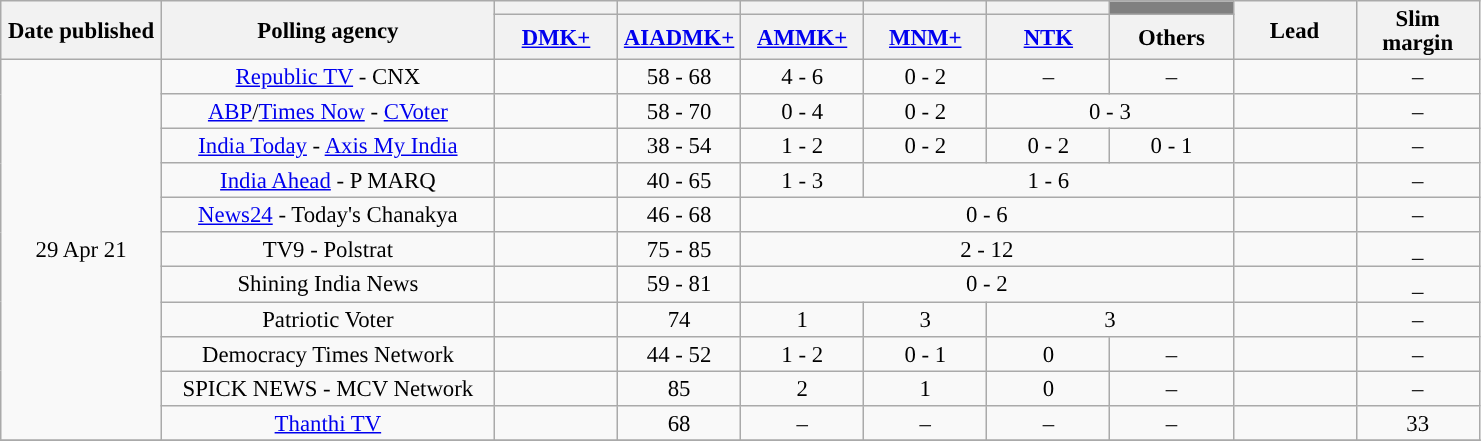<table class="wikitable sortable" style="text-align:center;font-size:95%;line-height:16px">
<tr>
<th rowspan="2" width="100px">Date published</th>
<th rowspan="2" width="215px">Polling agency</th>
<th style="background:"></th>
<th style="background:"></th>
<th style="text-align:center; background:"></th>
<th style="text-align:center; background:"></th>
<th style="text-align:center; background:"></th>
<td style="background:gray;"></td>
<th rowspan="2" width="75px">Lead</th>
<th rowspan="2" width="75px">Slim margin</th>
</tr>
<tr>
<th style="width:75px;"><a href='#'>DMK+</a></th>
<th style="width:75px;"><a href='#'>AIADMK+</a></th>
<th style="width:75px;"><a href='#'>AMMK+</a></th>
<th style="width:75px;"><a href='#'>MNM+</a></th>
<th style="width:75px;"><a href='#'>NTK</a></th>
<th style="width:75px;">Others</th>
</tr>
<tr>
<td rowspan="12">29 Apr 21</td>
<td><a href='#'>Republic TV</a> - CNX</td>
<td style="background:"><strong></strong></td>
<td>58 - 68</td>
<td>4 - 6</td>
<td>0 - 2</td>
<td>–</td>
<td>–</td>
<td style="background:"><strong></strong></td>
<td>–</td>
</tr>
<tr>
<td><a href='#'>ABP</a>/<a href='#'>Times Now</a> - <a href='#'>CVoter</a></td>
<td style="background:"><strong></strong></td>
<td>58 - 70</td>
<td>0 - 4</td>
<td>0 - 2</td>
<td colspan="2">0 - 3</td>
<td style="background:"><strong></strong></td>
<td>–</td>
</tr>
<tr>
<td><a href='#'>India Today</a> - <a href='#'>Axis My India</a></td>
<td style="background:"><strong></strong></td>
<td>38 - 54</td>
<td>1 - 2</td>
<td>0 - 2</td>
<td>0 - 2</td>
<td>0 - 1</td>
<td style="background:"><strong></strong></td>
<td>–</td>
</tr>
<tr>
<td><a href='#'>India Ahead</a> - P MARQ</td>
<td style="background:"><strong></strong></td>
<td>40 - 65</td>
<td>1 - 3</td>
<td colspan="3">1 - 6</td>
<td style="background:"><strong></strong></td>
<td>–</td>
</tr>
<tr>
<td><a href='#'>News24</a> - Today's Chanakya</td>
<td style="background:"><strong></strong></td>
<td>46 - 68</td>
<td colspan="4">0 - 6</td>
<td style="background:"><strong></strong></td>
<td>–</td>
</tr>
<tr>
<td>TV9 - Polstrat</td>
<td style="background:"><strong></strong></td>
<td>75 - 85</td>
<td colspan="4">2 - 12</td>
<td style="background:"><strong></strong></td>
<td>_</td>
</tr>
<tr>
<td>Shining India News</td>
<td style="background:"><strong></strong></td>
<td>59 - 81</td>
<td colspan="4">0 - 2</td>
<td style="background:"><strong></strong></td>
<td>_</td>
</tr>
<tr>
<td>Patriotic Voter</td>
<td style="background:"><strong></strong></td>
<td>74</td>
<td>1</td>
<td>3</td>
<td colspan="2">3</td>
<td style="background:"><strong></strong></td>
<td>–</td>
</tr>
<tr>
<td>Democracy Times Network</td>
<td style="background:"><strong></strong></td>
<td>44 - 52</td>
<td>1 - 2</td>
<td>0 - 1</td>
<td>0</td>
<td>–</td>
<td style="background:"><strong></strong></td>
<td>–</td>
</tr>
<tr>
<td>SPICK NEWS - MCV Network</td>
<td style="background:"><strong></strong></td>
<td>85</td>
<td>2</td>
<td>1</td>
<td>0</td>
<td>–</td>
<td style="background:"><strong></strong></td>
<td>–</td>
</tr>
<tr>
<td><a href='#'>Thanthi TV</a></td>
<td style="background:"><strong></strong></td>
<td>68</td>
<td>–</td>
<td>–</td>
<td>–</td>
<td>–</td>
<td style="background:"><strong></strong></td>
<td>33</td>
</tr>
<tr>
</tr>
<tr>
</tr>
</table>
